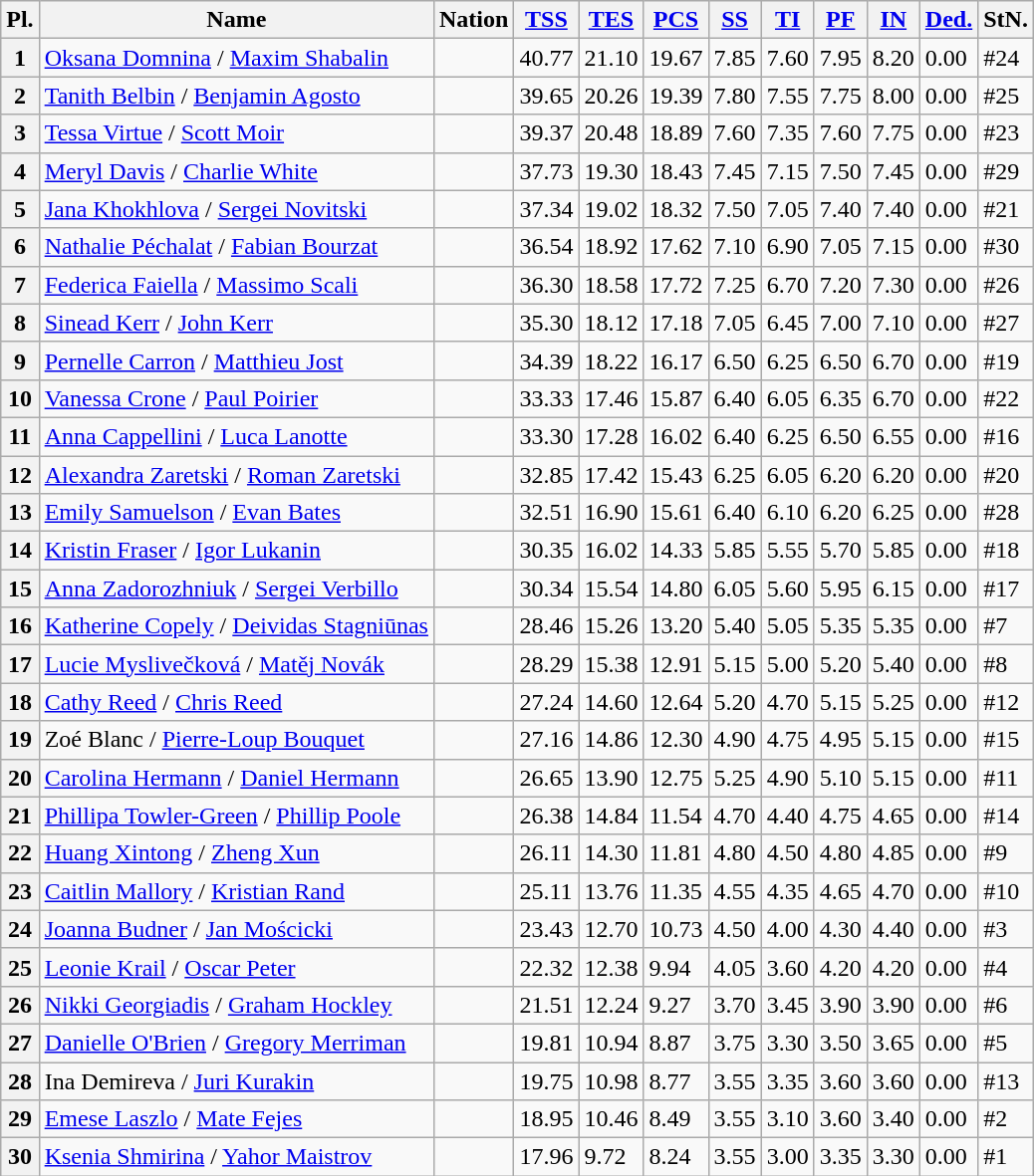<table class="wikitable sortable">
<tr>
<th>Pl.</th>
<th>Name</th>
<th>Nation</th>
<th><a href='#'>TSS</a></th>
<th><a href='#'>TES</a></th>
<th><a href='#'>PCS</a></th>
<th><a href='#'>SS</a></th>
<th><a href='#'>TI</a></th>
<th><a href='#'>PF</a></th>
<th><a href='#'>IN</a></th>
<th><a href='#'>Ded.</a></th>
<th>StN.</th>
</tr>
<tr>
<th>1</th>
<td><a href='#'>Oksana Domnina</a> / <a href='#'>Maxim Shabalin</a></td>
<td></td>
<td>40.77</td>
<td>21.10</td>
<td>19.67</td>
<td>7.85</td>
<td>7.60</td>
<td>7.95</td>
<td>8.20</td>
<td>0.00</td>
<td>#24</td>
</tr>
<tr>
<th>2</th>
<td><a href='#'>Tanith Belbin</a> / <a href='#'>Benjamin Agosto</a></td>
<td></td>
<td>39.65</td>
<td>20.26</td>
<td>19.39</td>
<td>7.80</td>
<td>7.55</td>
<td>7.75</td>
<td>8.00</td>
<td>0.00</td>
<td>#25</td>
</tr>
<tr>
<th>3</th>
<td><a href='#'>Tessa Virtue</a> / <a href='#'>Scott Moir</a></td>
<td></td>
<td>39.37</td>
<td>20.48</td>
<td>18.89</td>
<td>7.60</td>
<td>7.35</td>
<td>7.60</td>
<td>7.75</td>
<td>0.00</td>
<td>#23</td>
</tr>
<tr>
<th>4</th>
<td><a href='#'>Meryl Davis</a> / <a href='#'>Charlie White</a></td>
<td></td>
<td>37.73</td>
<td>19.30</td>
<td>18.43</td>
<td>7.45</td>
<td>7.15</td>
<td>7.50</td>
<td>7.45</td>
<td>0.00</td>
<td>#29</td>
</tr>
<tr>
<th>5</th>
<td><a href='#'>Jana Khokhlova</a> / <a href='#'>Sergei Novitski</a></td>
<td></td>
<td>37.34</td>
<td>19.02</td>
<td>18.32</td>
<td>7.50</td>
<td>7.05</td>
<td>7.40</td>
<td>7.40</td>
<td>0.00</td>
<td>#21</td>
</tr>
<tr>
<th>6</th>
<td><a href='#'>Nathalie Péchalat</a> / <a href='#'>Fabian Bourzat</a></td>
<td></td>
<td>36.54</td>
<td>18.92</td>
<td>17.62</td>
<td>7.10</td>
<td>6.90</td>
<td>7.05</td>
<td>7.15</td>
<td>0.00</td>
<td>#30</td>
</tr>
<tr>
<th>7</th>
<td><a href='#'>Federica Faiella</a> / <a href='#'>Massimo Scali</a></td>
<td></td>
<td>36.30</td>
<td>18.58</td>
<td>17.72</td>
<td>7.25</td>
<td>6.70</td>
<td>7.20</td>
<td>7.30</td>
<td>0.00</td>
<td>#26</td>
</tr>
<tr>
<th>8</th>
<td><a href='#'>Sinead Kerr</a> / <a href='#'>John Kerr</a></td>
<td></td>
<td>35.30</td>
<td>18.12</td>
<td>17.18</td>
<td>7.05</td>
<td>6.45</td>
<td>7.00</td>
<td>7.10</td>
<td>0.00</td>
<td>#27</td>
</tr>
<tr>
<th>9</th>
<td><a href='#'>Pernelle Carron</a> / <a href='#'>Matthieu Jost</a></td>
<td></td>
<td>34.39</td>
<td>18.22</td>
<td>16.17</td>
<td>6.50</td>
<td>6.25</td>
<td>6.50</td>
<td>6.70</td>
<td>0.00</td>
<td>#19</td>
</tr>
<tr>
<th>10</th>
<td><a href='#'>Vanessa Crone</a> / <a href='#'>Paul Poirier</a></td>
<td></td>
<td>33.33</td>
<td>17.46</td>
<td>15.87</td>
<td>6.40</td>
<td>6.05</td>
<td>6.35</td>
<td>6.70</td>
<td>0.00</td>
<td>#22</td>
</tr>
<tr>
<th>11</th>
<td><a href='#'>Anna Cappellini</a> / <a href='#'>Luca Lanotte</a></td>
<td></td>
<td>33.30</td>
<td>17.28</td>
<td>16.02</td>
<td>6.40</td>
<td>6.25</td>
<td>6.50</td>
<td>6.55</td>
<td>0.00</td>
<td>#16</td>
</tr>
<tr>
<th>12</th>
<td><a href='#'>Alexandra Zaretski</a> / <a href='#'>Roman Zaretski</a></td>
<td></td>
<td>32.85</td>
<td>17.42</td>
<td>15.43</td>
<td>6.25</td>
<td>6.05</td>
<td>6.20</td>
<td>6.20</td>
<td>0.00</td>
<td>#20</td>
</tr>
<tr>
<th>13</th>
<td><a href='#'>Emily Samuelson</a> / <a href='#'>Evan Bates</a></td>
<td></td>
<td>32.51</td>
<td>16.90</td>
<td>15.61</td>
<td>6.40</td>
<td>6.10</td>
<td>6.20</td>
<td>6.25</td>
<td>0.00</td>
<td>#28</td>
</tr>
<tr>
<th>14</th>
<td><a href='#'>Kristin Fraser</a> / <a href='#'>Igor Lukanin</a></td>
<td></td>
<td>30.35</td>
<td>16.02</td>
<td>14.33</td>
<td>5.85</td>
<td>5.55</td>
<td>5.70</td>
<td>5.85</td>
<td>0.00</td>
<td>#18</td>
</tr>
<tr>
<th>15</th>
<td><a href='#'>Anna Zadorozhniuk</a> / <a href='#'>Sergei Verbillo</a></td>
<td></td>
<td>30.34</td>
<td>15.54</td>
<td>14.80</td>
<td>6.05</td>
<td>5.60</td>
<td>5.95</td>
<td>6.15</td>
<td>0.00</td>
<td>#17</td>
</tr>
<tr>
<th>16</th>
<td><a href='#'>Katherine Copely</a> / <a href='#'>Deividas Stagniūnas</a></td>
<td></td>
<td>28.46</td>
<td>15.26</td>
<td>13.20</td>
<td>5.40</td>
<td>5.05</td>
<td>5.35</td>
<td>5.35</td>
<td>0.00</td>
<td>#7</td>
</tr>
<tr>
<th>17</th>
<td><a href='#'>Lucie Myslivečková</a> / <a href='#'>Matěj Novák</a></td>
<td></td>
<td>28.29</td>
<td>15.38</td>
<td>12.91</td>
<td>5.15</td>
<td>5.00</td>
<td>5.20</td>
<td>5.40</td>
<td>0.00</td>
<td>#8</td>
</tr>
<tr>
<th>18</th>
<td><a href='#'>Cathy Reed</a> / <a href='#'>Chris Reed</a></td>
<td></td>
<td>27.24</td>
<td>14.60</td>
<td>12.64</td>
<td>5.20</td>
<td>4.70</td>
<td>5.15</td>
<td>5.25</td>
<td>0.00</td>
<td>#12</td>
</tr>
<tr>
<th>19</th>
<td>Zoé Blanc / <a href='#'>Pierre-Loup Bouquet</a></td>
<td></td>
<td>27.16</td>
<td>14.86</td>
<td>12.30</td>
<td>4.90</td>
<td>4.75</td>
<td>4.95</td>
<td>5.15</td>
<td>0.00</td>
<td>#15</td>
</tr>
<tr>
<th>20</th>
<td><a href='#'>Carolina Hermann</a> / <a href='#'>Daniel Hermann</a></td>
<td></td>
<td>26.65</td>
<td>13.90</td>
<td>12.75</td>
<td>5.25</td>
<td>4.90</td>
<td>5.10</td>
<td>5.15</td>
<td>0.00</td>
<td>#11</td>
</tr>
<tr>
<th>21</th>
<td><a href='#'>Phillipa Towler-Green</a> / <a href='#'>Phillip Poole</a></td>
<td></td>
<td>26.38</td>
<td>14.84</td>
<td>11.54</td>
<td>4.70</td>
<td>4.40</td>
<td>4.75</td>
<td>4.65</td>
<td>0.00</td>
<td>#14</td>
</tr>
<tr>
<th>22</th>
<td><a href='#'>Huang Xintong</a> / <a href='#'>Zheng Xun</a></td>
<td></td>
<td>26.11</td>
<td>14.30</td>
<td>11.81</td>
<td>4.80</td>
<td>4.50</td>
<td>4.80</td>
<td>4.85</td>
<td>0.00</td>
<td>#9</td>
</tr>
<tr>
<th>23</th>
<td><a href='#'>Caitlin Mallory</a> / <a href='#'>Kristian Rand</a></td>
<td></td>
<td>25.11</td>
<td>13.76</td>
<td>11.35</td>
<td>4.55</td>
<td>4.35</td>
<td>4.65</td>
<td>4.70</td>
<td>0.00</td>
<td>#10</td>
</tr>
<tr>
<th>24</th>
<td><a href='#'>Joanna Budner</a> / <a href='#'>Jan Mościcki</a></td>
<td></td>
<td>23.43</td>
<td>12.70</td>
<td>10.73</td>
<td>4.50</td>
<td>4.00</td>
<td>4.30</td>
<td>4.40</td>
<td>0.00</td>
<td>#3</td>
</tr>
<tr>
<th>25</th>
<td><a href='#'>Leonie Krail</a> / <a href='#'>Oscar Peter</a></td>
<td></td>
<td>22.32</td>
<td>12.38</td>
<td>9.94</td>
<td>4.05</td>
<td>3.60</td>
<td>4.20</td>
<td>4.20</td>
<td>0.00</td>
<td>#4</td>
</tr>
<tr>
<th>26</th>
<td><a href='#'>Nikki Georgiadis</a> / <a href='#'>Graham Hockley</a></td>
<td></td>
<td>21.51</td>
<td>12.24</td>
<td>9.27</td>
<td>3.70</td>
<td>3.45</td>
<td>3.90</td>
<td>3.90</td>
<td>0.00</td>
<td>#6</td>
</tr>
<tr>
<th>27</th>
<td><a href='#'>Danielle O'Brien</a> / <a href='#'>Gregory Merriman</a></td>
<td></td>
<td>19.81</td>
<td>10.94</td>
<td>8.87</td>
<td>3.75</td>
<td>3.30</td>
<td>3.50</td>
<td>3.65</td>
<td>0.00</td>
<td>#5</td>
</tr>
<tr>
<th>28</th>
<td>Ina Demireva / <a href='#'>Juri Kurakin</a></td>
<td></td>
<td>19.75</td>
<td>10.98</td>
<td>8.77</td>
<td>3.55</td>
<td>3.35</td>
<td>3.60</td>
<td>3.60</td>
<td>0.00</td>
<td>#13</td>
</tr>
<tr>
<th>29</th>
<td><a href='#'>Emese Laszlo</a> / <a href='#'>Mate Fejes</a></td>
<td></td>
<td>18.95</td>
<td>10.46</td>
<td>8.49</td>
<td>3.55</td>
<td>3.10</td>
<td>3.60</td>
<td>3.40</td>
<td>0.00</td>
<td>#2</td>
</tr>
<tr>
<th>30</th>
<td><a href='#'>Ksenia Shmirina</a> / <a href='#'>Yahor Maistrov</a></td>
<td></td>
<td>17.96</td>
<td>9.72</td>
<td>8.24</td>
<td>3.55</td>
<td>3.00</td>
<td>3.35</td>
<td>3.30</td>
<td>0.00</td>
<td>#1</td>
</tr>
</table>
